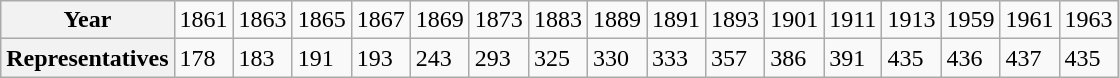<table class="wikitable">
<tr>
<th>Year</th>
<td>1861</td>
<td>1863</td>
<td>1865</td>
<td>1867</td>
<td>1869</td>
<td>1873</td>
<td>1883</td>
<td>1889</td>
<td>1891</td>
<td>1893</td>
<td>1901</td>
<td>1911</td>
<td>1913</td>
<td>1959</td>
<td>1961</td>
<td>1963</td>
</tr>
<tr>
<th>Representatives</th>
<td>178</td>
<td>183</td>
<td>191</td>
<td>193</td>
<td>243</td>
<td>293</td>
<td>325</td>
<td>330</td>
<td>333</td>
<td>357</td>
<td>386</td>
<td>391</td>
<td>435</td>
<td>436</td>
<td>437</td>
<td>435</td>
</tr>
</table>
